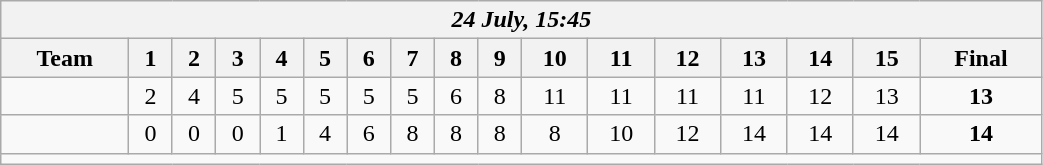<table class=wikitable style="text-align:center; width: 55%">
<tr>
<th colspan=17><em>24 July, 15:45</em></th>
</tr>
<tr>
<th>Team</th>
<th>1</th>
<th>2</th>
<th>3</th>
<th>4</th>
<th>5</th>
<th>6</th>
<th>7</th>
<th>8</th>
<th>9</th>
<th>10</th>
<th>11</th>
<th>12</th>
<th>13</th>
<th>14</th>
<th>15</th>
<th>Final</th>
</tr>
<tr>
<td align=left></td>
<td>2</td>
<td>4</td>
<td>5</td>
<td>5</td>
<td>5</td>
<td>5</td>
<td>5</td>
<td>6</td>
<td>8</td>
<td>11</td>
<td>11</td>
<td>11</td>
<td>11</td>
<td>12</td>
<td>13</td>
<td><strong>13</strong></td>
</tr>
<tr>
<td align=left><strong></strong></td>
<td>0</td>
<td>0</td>
<td>0</td>
<td>1</td>
<td>4</td>
<td>6</td>
<td>8</td>
<td>8</td>
<td>8</td>
<td>8</td>
<td>10</td>
<td>12</td>
<td>14</td>
<td>14</td>
<td>14</td>
<td><strong>14</strong></td>
</tr>
<tr>
<td colspan=17></td>
</tr>
</table>
